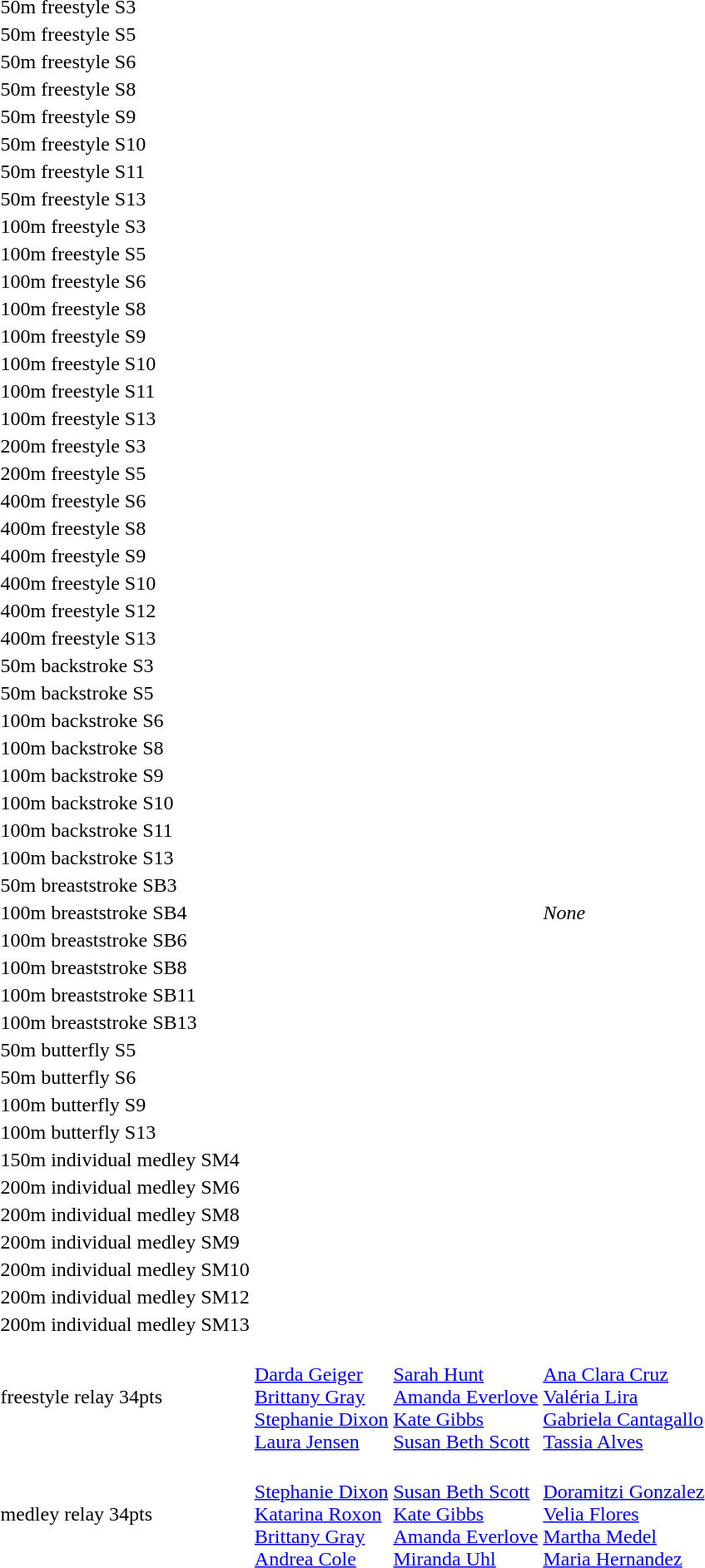<table>
<tr>
<td>50m freestyle S3</td>
<td></td>
<td></td>
<td></td>
</tr>
<tr>
<td>50m freestyle S5</td>
<td></td>
<td></td>
<td></td>
</tr>
<tr>
<td>50m freestyle S6</td>
<td></td>
<td></td>
<td></td>
</tr>
<tr>
<td>50m freestyle S8</td>
<td></td>
<td></td>
<td></td>
</tr>
<tr>
<td>50m freestyle S9</td>
<td></td>
<td></td>
<td></td>
</tr>
<tr>
<td>50m freestyle S10</td>
<td></td>
<td></td>
<td></td>
</tr>
<tr>
<td>50m freestyle S11</td>
<td></td>
<td></td>
<td></td>
</tr>
<tr>
<td>50m freestyle S13</td>
<td></td>
<td></td>
<td></td>
</tr>
<tr>
<td>100m freestyle S3</td>
<td></td>
<td></td>
<td></td>
</tr>
<tr>
<td>100m freestyle S5</td>
<td></td>
<td></td>
<td></td>
</tr>
<tr>
<td>100m freestyle S6</td>
<td></td>
<td></td>
<td></td>
</tr>
<tr>
<td>100m freestyle S8</td>
<td></td>
<td></td>
<td></td>
</tr>
<tr>
<td>100m freestyle S9</td>
<td></td>
<td></td>
<td></td>
</tr>
<tr>
<td>100m freestyle S10</td>
<td></td>
<td></td>
<td></td>
</tr>
<tr>
<td>100m freestyle S11</td>
<td></td>
<td></td>
<td></td>
</tr>
<tr>
<td>100m freestyle S13</td>
<td></td>
<td></td>
<td></td>
</tr>
<tr>
<td>200m freestyle S3</td>
<td></td>
<td></td>
<td></td>
</tr>
<tr>
<td>200m freestyle S5</td>
<td></td>
<td></td>
<td></td>
</tr>
<tr>
<td>400m freestyle S6</td>
<td></td>
<td></td>
<td></td>
</tr>
<tr>
<td>400m freestyle S8</td>
<td></td>
<td></td>
<td></td>
</tr>
<tr>
<td>400m freestyle S9</td>
<td></td>
<td></td>
<td></td>
</tr>
<tr>
<td>400m freestyle S10</td>
<td></td>
<td></td>
<td></td>
</tr>
<tr>
<td>400m freestyle S12</td>
<td></td>
<td></td>
<td></td>
</tr>
<tr>
<td>400m freestyle S13</td>
<td></td>
<td></td>
<td></td>
</tr>
<tr>
<td>50m backstroke S3</td>
<td></td>
<td></td>
<td></td>
</tr>
<tr>
<td>50m backstroke S5</td>
<td></td>
<td></td>
<td></td>
</tr>
<tr>
<td>100m backstroke S6</td>
<td></td>
<td></td>
<td></td>
</tr>
<tr>
<td>100m backstroke S8</td>
<td></td>
<td></td>
<td></td>
</tr>
<tr>
<td>100m backstroke S9</td>
<td></td>
<td></td>
<td></td>
</tr>
<tr>
<td>100m backstroke S10</td>
<td></td>
<td></td>
<td></td>
</tr>
<tr>
<td>100m backstroke S11</td>
<td></td>
<td></td>
<td></td>
</tr>
<tr>
<td>100m backstroke S13</td>
<td></td>
<td></td>
<td></td>
</tr>
<tr>
<td>50m breaststroke SB3</td>
<td></td>
<td></td>
<td></td>
</tr>
<tr>
<td>100m breaststroke SB4</td>
<td></td>
<td></td>
<td><em>None</em></td>
</tr>
<tr>
<td>100m breaststroke SB6</td>
<td></td>
<td></td>
<td></td>
</tr>
<tr>
<td>100m breaststroke SB8</td>
<td></td>
<td></td>
<td></td>
</tr>
<tr>
<td>100m breaststroke SB11</td>
<td></td>
<td></td>
<td></td>
</tr>
<tr>
<td>100m breaststroke SB13</td>
<td></td>
<td></td>
<td></td>
</tr>
<tr>
<td>50m butterfly S5</td>
<td></td>
<td></td>
<td></td>
</tr>
<tr>
<td>50m butterfly S6</td>
<td></td>
<td></td>
<td></td>
</tr>
<tr>
<td>100m butterfly S9</td>
<td></td>
<td></td>
<td></td>
</tr>
<tr>
<td>100m butterfly S13</td>
<td></td>
<td></td>
<td></td>
</tr>
<tr>
<td>150m individual medley SM4</td>
<td></td>
<td></td>
<td></td>
</tr>
<tr>
<td>200m individual medley SM6</td>
<td></td>
<td></td>
<td></td>
</tr>
<tr>
<td>200m individual medley SM8</td>
<td></td>
<td></td>
<td></td>
</tr>
<tr>
<td>200m individual medley SM9</td>
<td></td>
<td></td>
<td></td>
</tr>
<tr>
<td>200m individual medley SM10</td>
<td></td>
<td></td>
<td></td>
</tr>
<tr>
<td>200m individual medley SM12</td>
<td></td>
<td></td>
<td></td>
</tr>
<tr>
<td>200m individual medley SM13</td>
<td></td>
<td></td>
<td></td>
</tr>
<tr>
<td> freestyle relay 34pts</td>
<td><br><a href='#'>Darda Geiger</a><br><a href='#'>Brittany Gray</a><br><a href='#'>Stephanie Dixon</a><br><a href='#'>Laura Jensen</a></td>
<td><br><a href='#'>Sarah Hunt</a><br><a href='#'>Amanda Everlove</a><br><a href='#'>Kate Gibbs</a><br><a href='#'>Susan Beth Scott</a></td>
<td><br><a href='#'>Ana Clara Cruz</a><br><a href='#'>Valéria Lira</a><br><a href='#'>Gabriela Cantagallo</a><br><a href='#'>Tassia Alves</a></td>
</tr>
<tr>
<td> medley relay 34pts</td>
<td><br><a href='#'>Stephanie Dixon</a><br><a href='#'>Katarina Roxon</a><br><a href='#'>Brittany Gray</a><br><a href='#'>Andrea Cole</a></td>
<td><br><a href='#'>Susan Beth Scott</a><br><a href='#'>Kate Gibbs</a><br><a href='#'>Amanda Everlove</a><br><a href='#'>Miranda Uhl</a></td>
<td><br><a href='#'>Doramitzi Gonzalez</a><br><a href='#'>Velia Flores</a><br><a href='#'>Martha Medel</a><br><a href='#'>Maria Hernandez</a></td>
</tr>
</table>
